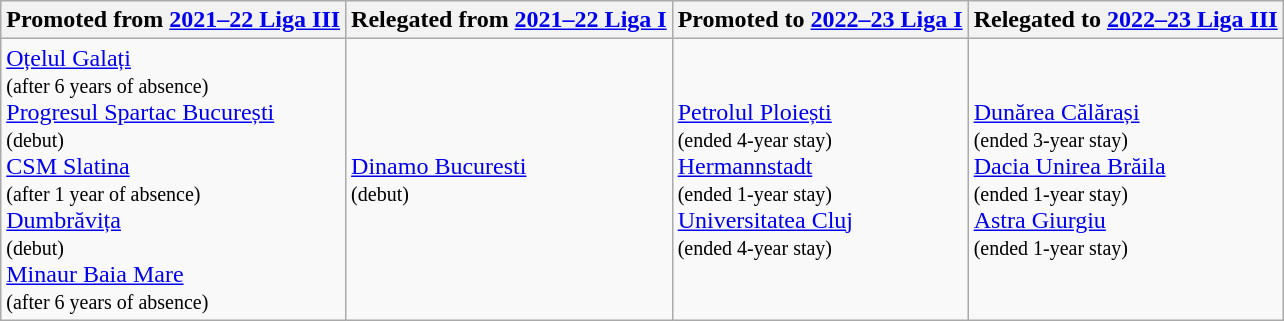<table class="wikitable">
<tr>
<th>Promoted from <a href='#'>2021–22 Liga III</a></th>
<th>Relegated from <a href='#'>2021–22 Liga I</a></th>
<th>Promoted to <a href='#'>2022–23 Liga I</a></th>
<th>Relegated to <a href='#'>2022–23 Liga III</a></th>
</tr>
<tr>
<td><a href='#'>Oțelul Galați</a><br> <small>(after 6 years of absence)</small><br><a href='#'>Progresul Spartac București</a><br> <small>(debut)</small><br><a href='#'>CSM Slatina</a><br><small>(after 1 year of absence)</small><br><a href='#'>Dumbrăvița</a><br> <small>(debut)</small><br><a href='#'>Minaur Baia Mare</a><br> <small>(after 6 years of absence)</small></td>
<td><a href='#'>Dinamo Bucuresti</a><br> <small>(debut)</small></td>
<td><a href='#'>Petrolul Ploiești</a><br> <small>(ended 4-year stay)</small><br><a href='#'>Hermannstadt</a><br> <small>(ended 1-year stay)</small><br><a href='#'>Universitatea Cluj</a><br> <small>(ended 4-year stay)</small></td>
<td><a href='#'>Dunărea Călărași</a><br> <small>(ended 3-year stay)</small><br><a href='#'>Dacia Unirea Brăila</a><br> <small>(ended 1-year stay)</small><br><a href='#'>Astra Giurgiu</a><br> <small>(ended 1-year stay)</small></td>
</tr>
</table>
